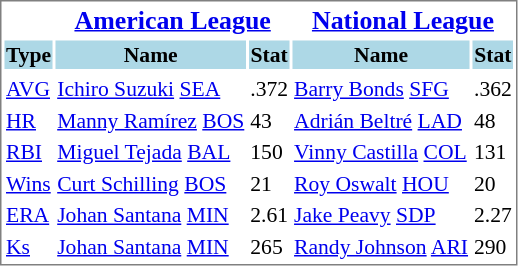<table cellpadding="1" style="width:auto;font-size: 90%; border: 1px solid gray;">
<tr align="center" style="font-size: larger;">
<td> </td>
<th colspan=2><a href='#'>American League</a></th>
<th colspan=2><a href='#'>National League</a></th>
</tr>
<tr style="background:lightblue;">
<th>Type</th>
<th>Name</th>
<th>Stat</th>
<th>Name</th>
<th>Stat</th>
</tr>
<tr align="center" style="vertical-align: middle;" style="background:lightblue;">
</tr>
<tr>
<td><a href='#'>AVG</a></td>
<td><a href='#'>Ichiro Suzuki</a> <a href='#'>SEA</a></td>
<td>.372</td>
<td><a href='#'>Barry Bonds</a> <a href='#'>SFG</a></td>
<td>.362</td>
</tr>
<tr>
<td><a href='#'>HR</a></td>
<td><a href='#'>Manny Ramírez</a> <a href='#'>BOS</a></td>
<td>43</td>
<td><a href='#'>Adrián Beltré</a> <a href='#'>LAD</a></td>
<td>48</td>
</tr>
<tr>
<td><a href='#'>RBI</a></td>
<td><a href='#'>Miguel Tejada</a> <a href='#'>BAL</a></td>
<td>150</td>
<td><a href='#'>Vinny Castilla</a> <a href='#'>COL</a></td>
<td>131</td>
</tr>
<tr>
<td><a href='#'>Wins</a></td>
<td><a href='#'>Curt Schilling</a> <a href='#'>BOS</a></td>
<td>21</td>
<td><a href='#'>Roy Oswalt</a> <a href='#'>HOU</a></td>
<td>20</td>
</tr>
<tr>
<td><a href='#'>ERA</a></td>
<td><a href='#'>Johan Santana</a> <a href='#'>MIN</a></td>
<td>2.61</td>
<td><a href='#'>Jake Peavy</a> <a href='#'>SDP</a></td>
<td>2.27</td>
</tr>
<tr>
<td><a href='#'>Ks</a></td>
<td><a href='#'>Johan Santana</a> <a href='#'>MIN</a></td>
<td>265</td>
<td><a href='#'>Randy Johnson</a> <a href='#'>ARI</a></td>
<td>290</td>
</tr>
</table>
